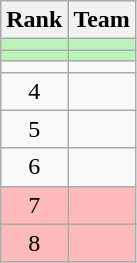<table class=wikitable style="text-align:center;">
<tr>
<th>Rank</th>
<th>Team</th>
</tr>
<tr bgcolor=bbf3bb>
<td></td>
<td align=left></td>
</tr>
<tr bgcolor=bbf3bb>
<td></td>
<td align=left></td>
</tr>
<tr>
<td></td>
<td align=left></td>
</tr>
<tr>
<td>4</td>
<td align=left></td>
</tr>
<tr>
<td>5</td>
<td align=left></td>
</tr>
<tr>
<td>6</td>
<td align=left></td>
</tr>
<tr bgcolor=ffbbbb>
<td>7</td>
<td align=left></td>
</tr>
<tr bgcolor=ffbbbb>
<td>8</td>
<td align=left></td>
</tr>
</table>
